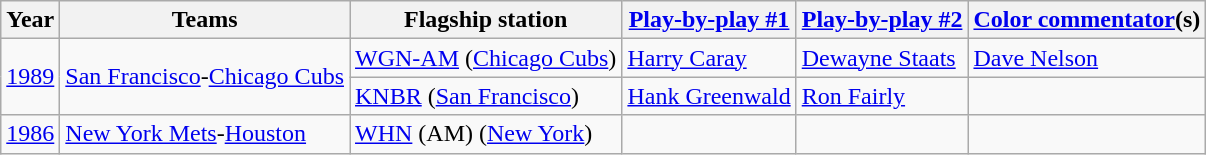<table class="wikitable">
<tr>
<th>Year</th>
<th>Teams</th>
<th>Flagship station</th>
<th><a href='#'>Play-by-play #1</a></th>
<th><a href='#'>Play-by-play #2</a></th>
<th><a href='#'>Color commentator</a>(s)</th>
</tr>
<tr>
<td rowspan="2"><a href='#'>1989</a></td>
<td rowspan="2"><a href='#'>San Francisco</a>-<a href='#'>Chicago Cubs</a></td>
<td><a href='#'>WGN-AM</a> (<a href='#'>Chicago Cubs</a>)</td>
<td><a href='#'>Harry Caray</a></td>
<td><a href='#'>Dewayne Staats</a></td>
<td><a href='#'>Dave Nelson</a></td>
</tr>
<tr>
<td><a href='#'>KNBR</a> (<a href='#'>San Francisco</a>)</td>
<td><a href='#'>Hank Greenwald</a></td>
<td><a href='#'>Ron Fairly</a></td>
</tr>
<tr>
<td><a href='#'>1986</a></td>
<td><a href='#'>New York Mets</a>-<a href='#'>Houston</a></td>
<td><a href='#'>WHN</a> (AM) (<a href='#'>New York</a>)</td>
<td></td>
<td></td>
<td></td>
</tr>
</table>
